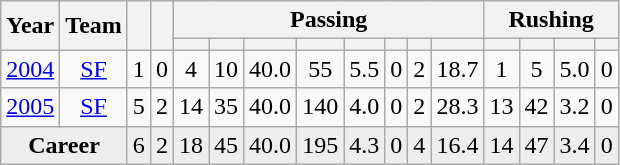<table class="wikitable sortable" style="text-align:center">
<tr>
<th rowspan=2>Year</th>
<th rowspan=2>Team</th>
<th rowspan=2></th>
<th rowspan=2></th>
<th colspan=8>Passing</th>
<th colspan=4>Rushing</th>
</tr>
<tr>
<th></th>
<th></th>
<th></th>
<th></th>
<th></th>
<th></th>
<th></th>
<th></th>
<th></th>
<th></th>
<th></th>
<th></th>
</tr>
<tr>
<td><a href='#'>2004</a></td>
<td><a href='#'>SF</a></td>
<td>1</td>
<td>0</td>
<td>4</td>
<td>10</td>
<td>40.0</td>
<td>55</td>
<td>5.5</td>
<td>0</td>
<td>2</td>
<td>18.7</td>
<td>1</td>
<td>5</td>
<td>5.0</td>
<td>0</td>
</tr>
<tr>
<td><a href='#'>2005</a></td>
<td><a href='#'>SF</a></td>
<td>5</td>
<td>2</td>
<td>14</td>
<td>35</td>
<td>40.0</td>
<td>140</td>
<td>4.0</td>
<td>0</td>
<td>2</td>
<td>28.3</td>
<td>13</td>
<td>42</td>
<td>3.2</td>
<td>0</td>
</tr>
<tr class="sortbottom" style="background:#eee;">
<td colspan=2><strong>Career</strong></td>
<td>6</td>
<td>2</td>
<td>18</td>
<td>45</td>
<td>40.0</td>
<td>195</td>
<td>4.3</td>
<td>0</td>
<td>4</td>
<td>16.4</td>
<td>14</td>
<td>47</td>
<td>3.4</td>
<td>0</td>
</tr>
</table>
